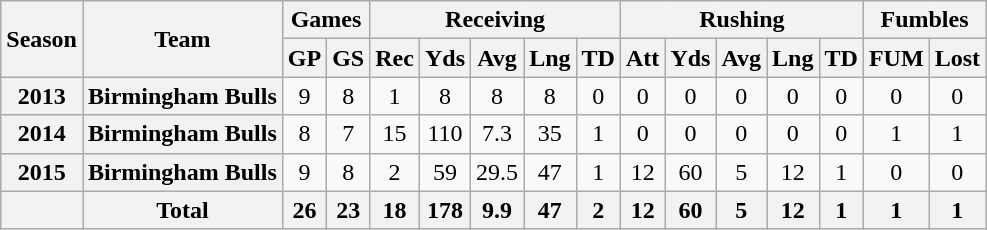<table class=wikitable style="text-align:center;">
<tr>
<th rowspan=2>Season</th>
<th rowspan=2>Team</th>
<th colspan=2>Games</th>
<th colspan=5>Receiving</th>
<th colspan=5>Rushing</th>
<th colspan=2>Fumbles</th>
</tr>
<tr>
<th>GP</th>
<th>GS</th>
<th>Rec</th>
<th>Yds</th>
<th>Avg</th>
<th>Lng</th>
<th>TD</th>
<th>Att</th>
<th>Yds</th>
<th>Avg</th>
<th>Lng</th>
<th>TD</th>
<th>FUM</th>
<th>Lost</th>
</tr>
<tr>
<th>2013</th>
<th>Birmingham Bulls</th>
<td>9</td>
<td>8</td>
<td>1</td>
<td>8</td>
<td>8</td>
<td>8</td>
<td>0</td>
<td>0</td>
<td>0</td>
<td>0</td>
<td>0</td>
<td>0</td>
<td>0</td>
<td>0</td>
</tr>
<tr>
<th>2014</th>
<th>Birmingham Bulls</th>
<td>8</td>
<td>7</td>
<td>15</td>
<td>110</td>
<td>7.3</td>
<td>35</td>
<td>1</td>
<td>0</td>
<td>0</td>
<td>0</td>
<td>0</td>
<td>0</td>
<td>1</td>
<td>1</td>
</tr>
<tr>
<th>2015</th>
<th>Birmingham Bulls</th>
<td>9</td>
<td>8</td>
<td>2</td>
<td>59</td>
<td>29.5</td>
<td>47</td>
<td>1</td>
<td>12</td>
<td>60</td>
<td>5</td>
<td>12</td>
<td>1</td>
<td>0</td>
<td>0</td>
</tr>
<tr>
<th></th>
<th>Total</th>
<th>26</th>
<th>23</th>
<th>18</th>
<th>178</th>
<th>9.9</th>
<th>47</th>
<th>2</th>
<th>12</th>
<th>60</th>
<th>5</th>
<th>12</th>
<th>1</th>
<th>1</th>
<th>1</th>
</tr>
</table>
